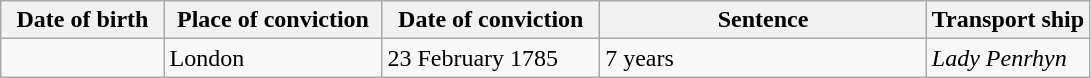<table class="wikitable sortable plainrowheaders" style="width=1024px;">
<tr>
<th style="width: 15%;">Date of birth</th>
<th style="width: 20%;">Place of conviction</th>
<th style="width: 20%;">Date of conviction</th>
<th style="width: 30%;">Sentence</th>
<th style="width: 15%;">Transport ship</th>
</tr>
<tr>
<td></td>
<td>London</td>
<td>23 February 1785</td>
<td>7 years</td>
<td><em>Lady Penrhyn</em></td>
</tr>
</table>
